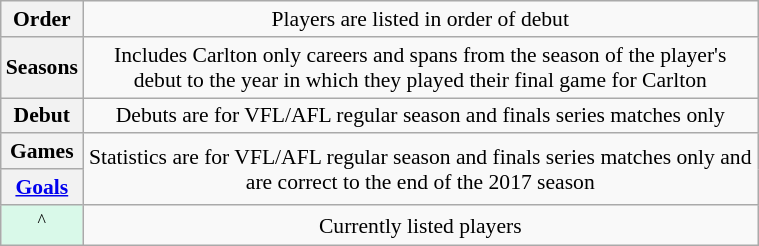<table class="wikitable plainrowheaders"  style="font-size:90%; text-align:center; width:40%;">
<tr>
<th scope="row" style="text-align:center;">Order</th>
<td>Players are listed in order of debut</td>
</tr>
<tr>
<th scope="row" style="text-align:center;">Seasons</th>
<td>Includes Carlton only careers and spans from the season of the player's debut to the year in which they played their final game for Carlton</td>
</tr>
<tr>
<th scope="row" style="text-align:center;">Debut</th>
<td>Debuts are for VFL/AFL regular season and finals series matches only</td>
</tr>
<tr>
<th scope="row" style="text-align:center;">Games</th>
<td rowspan="2">Statistics are for VFL/AFL regular season and finals series matches only and are correct to the end of the 2017 season</td>
</tr>
<tr>
<th scope="row" style="text-align:center;"><a href='#'>Goals</a></th>
</tr>
<tr>
<td scope="row" style="text-align:center; background:#D9F9E9;"><sup>^</sup></td>
<td>Currently listed players</td>
</tr>
</table>
